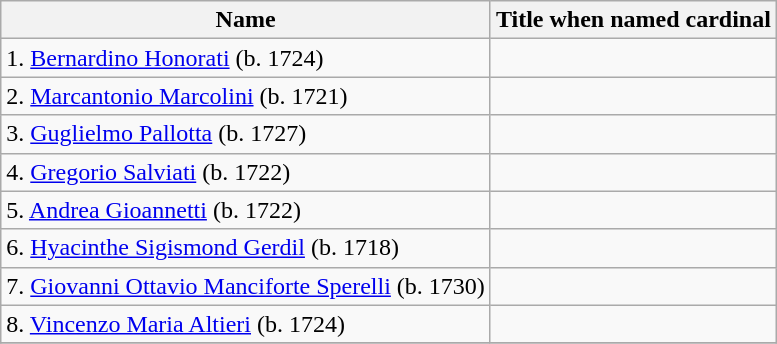<table class="wikitable" border="1">
<tr>
<th>Name</th>
<th>Title when named cardinal</th>
</tr>
<tr>
<td>1. <a href='#'>Bernardino Honorati</a> (b. 1724)</td>
<td></td>
</tr>
<tr>
<td>2. <a href='#'>Marcantonio Marcolini</a> (b. 1721)</td>
<td></td>
</tr>
<tr>
<td>3. <a href='#'>Guglielmo Pallotta</a> (b. 1727)</td>
<td></td>
</tr>
<tr>
<td>4. <a href='#'>Gregorio Salviati</a> (b. 1722)</td>
<td></td>
</tr>
<tr>
<td>5. <a href='#'>Andrea Gioannetti</a> (b. 1722)</td>
<td></td>
</tr>
<tr>
<td>6. <a href='#'>Hyacinthe Sigismond Gerdil</a> (b. 1718)</td>
<td></td>
</tr>
<tr>
<td>7. <a href='#'>Giovanni Ottavio Manciforte Sperelli</a> (b. 1730)</td>
<td></td>
</tr>
<tr>
<td>8. <a href='#'>Vincenzo Maria Altieri</a> (b. 1724)</td>
<td></td>
</tr>
<tr>
</tr>
</table>
